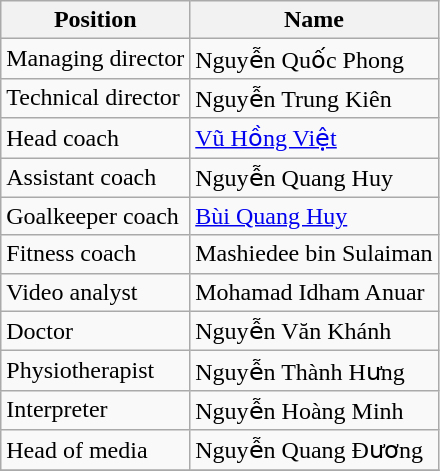<table class="wikitable">
<tr>
<th>Position</th>
<th>Name</th>
</tr>
<tr>
<td>Managing director</td>
<td> Nguyễn Quốc Phong</td>
</tr>
<tr>
<td>Technical director</td>
<td> Nguyễn Trung Kiên</td>
</tr>
<tr>
<td>Head coach</td>
<td> <a href='#'>Vũ Hồng Việt</a></td>
</tr>
<tr>
<td>Assistant coach</td>
<td> Nguyễn Quang Huy</td>
</tr>
<tr>
<td>Goalkeeper coach</td>
<td> <a href='#'>Bùi Quang Huy</a></td>
</tr>
<tr>
<td>Fitness coach</td>
<td> Mashiedee bin Sulaiman</td>
</tr>
<tr>
<td>Video analyst</td>
<td> Mohamad Idham Anuar</td>
</tr>
<tr>
<td>Doctor</td>
<td> Nguyễn Văn Khánh</td>
</tr>
<tr>
<td>Physiotherapist</td>
<td> Nguyễn Thành Hưng</td>
</tr>
<tr>
<td>Interpreter</td>
<td> Nguyễn Hoàng Minh</td>
</tr>
<tr>
<td>Head of media</td>
<td> Nguyễn Quang Đương</td>
</tr>
<tr>
</tr>
</table>
